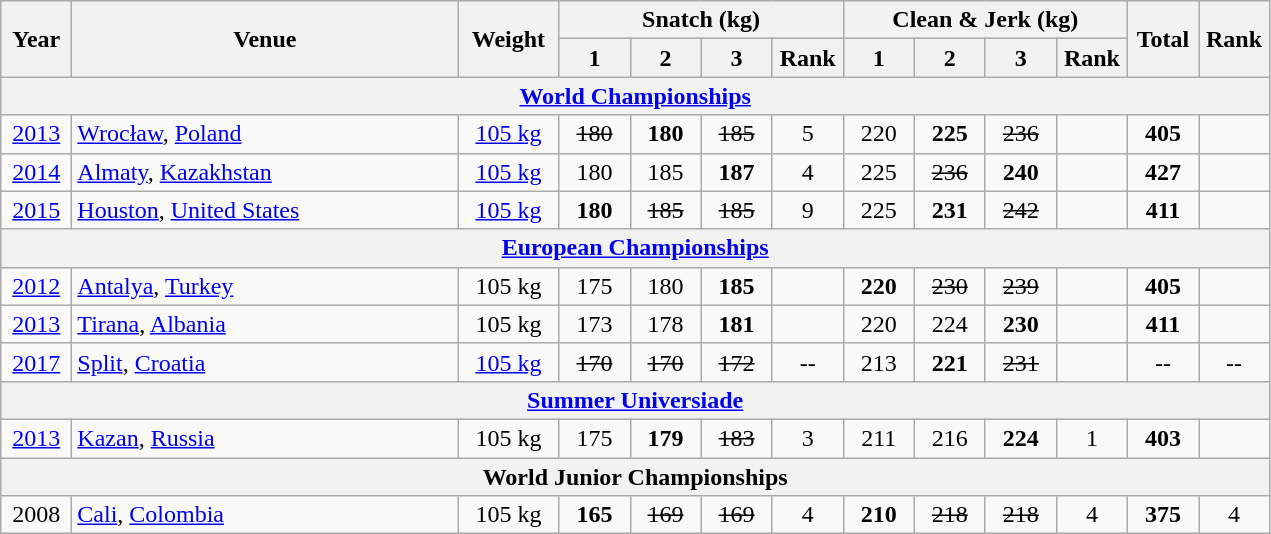<table class = "wikitable" style="text-align:center;">
<tr>
<th rowspan=2 width=40>Year</th>
<th rowspan=2 width=250>Venue</th>
<th rowspan=2 width=60>Weight</th>
<th colspan=4>Snatch (kg)</th>
<th colspan=4>Clean & Jerk (kg)</th>
<th rowspan=2 width=40>Total</th>
<th rowspan=2 width=40>Rank</th>
</tr>
<tr>
<th width=40>1</th>
<th width=40>2</th>
<th width=40>3</th>
<th width=40>Rank</th>
<th width=40>1</th>
<th width=40>2</th>
<th width=40>3</th>
<th width=40>Rank</th>
</tr>
<tr>
<th colspan=13><a href='#'>World Championships</a></th>
</tr>
<tr>
<td><a href='#'>2013</a></td>
<td align=left> <a href='#'>Wrocław</a>, <a href='#'>Poland</a></td>
<td><a href='#'>105 kg</a></td>
<td><s>180</s></td>
<td><strong>180</strong></td>
<td><s>185</s></td>
<td>5</td>
<td>220</td>
<td><strong>225</strong></td>
<td><s>236</s></td>
<td><strong></strong></td>
<td><strong>405</strong></td>
<td><strong></strong></td>
</tr>
<tr>
<td><a href='#'>2014</a></td>
<td align=left> <a href='#'>Almaty</a>, <a href='#'>Kazakhstan</a></td>
<td><a href='#'>105 kg</a></td>
<td>180</td>
<td>185</td>
<td><strong>187</strong></td>
<td>4</td>
<td>225</td>
<td><s>236</s></td>
<td><strong>240</strong></td>
<td><strong></strong></td>
<td><strong>427</strong></td>
<td><strong></strong></td>
</tr>
<tr>
<td><a href='#'>2015</a></td>
<td align=left> <a href='#'>Houston</a>, <a href='#'>United States</a></td>
<td><a href='#'>105 kg</a></td>
<td><strong>180</strong></td>
<td><s>185</s></td>
<td><s>185</s></td>
<td>9</td>
<td>225</td>
<td><strong>231</strong></td>
<td><s>242</s></td>
<td><strong></strong></td>
<td><strong>411</strong></td>
<td><strong></strong></td>
</tr>
<tr>
<th colspan=13><a href='#'>European Championships</a></th>
</tr>
<tr>
<td><a href='#'>2012</a></td>
<td align=left> <a href='#'>Antalya</a>, <a href='#'>Turkey</a></td>
<td>105 kg</td>
<td>175</td>
<td>180</td>
<td><strong>185</strong></td>
<td><strong></strong></td>
<td><strong>220</strong></td>
<td><s>230</s></td>
<td><s>239</s></td>
<td><strong></strong></td>
<td><strong>405</strong></td>
<td><strong></strong></td>
</tr>
<tr>
<td><a href='#'>2013</a></td>
<td align=left> <a href='#'>Tirana</a>, <a href='#'>Albania</a></td>
<td>105 kg</td>
<td>173</td>
<td>178</td>
<td><strong>181</strong></td>
<td><strong></strong></td>
<td>220</td>
<td>224</td>
<td><strong>230</strong></td>
<td><strong></strong></td>
<td><strong>411</strong></td>
<td><strong></strong></td>
</tr>
<tr>
<td><a href='#'>2017</a></td>
<td align=left> <a href='#'>Split</a>, <a href='#'>Croatia</a></td>
<td><a href='#'>105 kg</a></td>
<td><s>170</s></td>
<td><s>170</s></td>
<td><s>172</s></td>
<td>--</td>
<td>213</td>
<td><strong>221</strong></td>
<td><s>231</s></td>
<td></td>
<td>--</td>
<td>--</td>
</tr>
<tr>
<th colspan=13><a href='#'>Summer Universiade</a></th>
</tr>
<tr>
<td><a href='#'>2013</a></td>
<td align=left> <a href='#'>Kazan</a>, <a href='#'>Russia</a></td>
<td>105 kg</td>
<td>175</td>
<td><strong>179</strong></td>
<td><s>183</s></td>
<td>3</td>
<td>211</td>
<td>216</td>
<td><strong>224</strong></td>
<td>1</td>
<td><strong>403</strong></td>
<td><strong></strong></td>
</tr>
<tr>
<th colspan=13>World Junior Championships</th>
</tr>
<tr>
<td>2008</td>
<td align=left> <a href='#'>Cali</a>, <a href='#'>Colombia</a></td>
<td>105 kg</td>
<td><strong>165</strong></td>
<td><s>169</s></td>
<td><s>169</s></td>
<td>4</td>
<td><strong>210</strong></td>
<td><s>218</s></td>
<td><s>218</s></td>
<td>4</td>
<td><strong>375</strong></td>
<td>4</td>
</tr>
</table>
